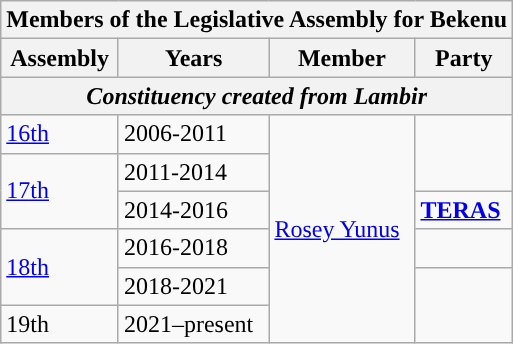<table class=wikitable>
<tr>
<th colspan="4">Members of the Legislative Assembly for Bekenu</th>
</tr>
<tr>
<th>Assembly</th>
<th>Years</th>
<th>Member</th>
<th>Party</th>
</tr>
<tr>
<th colspan=4 align=center><em>Constituency created from Lambir</em></th>
</tr>
<tr>
<td><a href='#'>16th</a></td>
<td>2006-2011</td>
<td rowspan="7"><a href='#'>Rosey Yunus</a></td>
<td rowspan=2></td>
</tr>
<tr>
<td rowspan=2><a href='#'>17th</a></td>
<td>2011-2014</td>
</tr>
<tr>
<td>2014-2016</td>
<td><strong><a href='#'>TERAS</a></strong></td>
</tr>
<tr>
<td rowspan="2"><a href='#'>18th</a></td>
<td>2016-2018</td>
<td></td>
</tr>
<tr>
<td>2018-2021</td>
<td rowspan="2"></td>
</tr>
<tr>
<td>19th</td>
<td>2021–present</td>
</tr>
</table>
